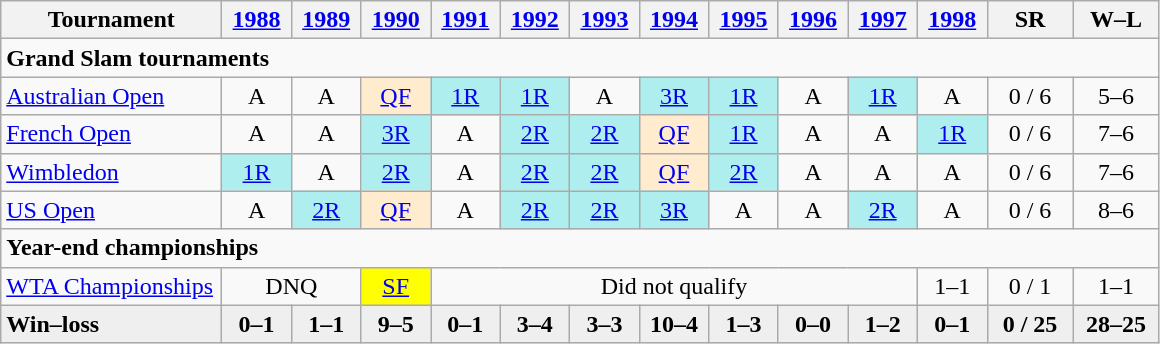<table class=wikitable style=text-align:center>
<tr>
<th width=140>Tournament</th>
<th width=39><a href='#'>1988</a></th>
<th width=39><a href='#'>1989</a></th>
<th width=39><a href='#'>1990</a></th>
<th width=39><a href='#'>1991</a></th>
<th width=39><a href='#'>1992</a></th>
<th width=39><a href='#'>1993</a></th>
<th width=39><a href='#'>1994</a></th>
<th width=39><a href='#'>1995</a></th>
<th width=39><a href='#'>1996</a></th>
<th width=39><a href='#'>1997</a></th>
<th width=39><a href='#'>1998</a></th>
<th width=50>SR</th>
<th width=50>W–L</th>
</tr>
<tr>
<td colspan="25" style="text-align:left;"><strong>Grand Slam tournaments</strong></td>
</tr>
<tr>
<td align=left><a href='#'>Australian Open</a></td>
<td>A</td>
<td>A</td>
<td bgcolor=ffebcd><a href='#'>QF</a></td>
<td bgcolor=afeeee><a href='#'>1R</a></td>
<td bgcolor=afeeee><a href='#'>1R</a></td>
<td>A</td>
<td bgcolor=afeeee><a href='#'>3R</a></td>
<td bgcolor=afeeee><a href='#'>1R</a></td>
<td>A</td>
<td bgcolor=afeeee><a href='#'>1R</a></td>
<td>A</td>
<td>0 / 6</td>
<td>5–6</td>
</tr>
<tr>
<td align=left><a href='#'>French Open</a></td>
<td>A</td>
<td>A</td>
<td bgcolor=afeeee><a href='#'>3R</a></td>
<td>A</td>
<td bgcolor=afeeee><a href='#'>2R</a></td>
<td bgcolor=afeeee><a href='#'>2R</a></td>
<td bgcolor=ffebcd><a href='#'>QF</a></td>
<td bgcolor=afeeee><a href='#'>1R</a></td>
<td>A</td>
<td>A</td>
<td bgcolor=afeeee><a href='#'>1R</a></td>
<td>0 / 6</td>
<td>7–6</td>
</tr>
<tr>
<td align=left><a href='#'>Wimbledon</a></td>
<td bgcolor=afeeee><a href='#'>1R</a></td>
<td>A</td>
<td bgcolor=afeeee><a href='#'>2R</a></td>
<td>A</td>
<td bgcolor=afeeee><a href='#'>2R</a></td>
<td bgcolor=afeeee><a href='#'>2R</a></td>
<td bgcolor=ffebcd><a href='#'>QF</a></td>
<td bgcolor=afeeee><a href='#'>2R</a></td>
<td>A</td>
<td>A</td>
<td>A</td>
<td>0 / 6</td>
<td>7–6</td>
</tr>
<tr>
<td align=left><a href='#'>US Open</a></td>
<td>A</td>
<td bgcolor=afeeee><a href='#'>2R</a></td>
<td bgcolor=ffebcd><a href='#'>QF</a></td>
<td>A</td>
<td bgcolor=afeeee><a href='#'>2R</a></td>
<td bgcolor=afeeee><a href='#'>2R</a></td>
<td bgcolor=afeeee><a href='#'>3R</a></td>
<td>A</td>
<td>A</td>
<td bgcolor=afeeee><a href='#'>2R</a></td>
<td>A</td>
<td>0 / 6</td>
<td>8–6</td>
</tr>
<tr>
<td colspan="25" style="text-align:left;"><strong>Year-end championships</strong></td>
</tr>
<tr>
<td align=left><a href='#'>WTA Championships</a></td>
<td colspan="2">DNQ</td>
<td bgcolor=yellow><a href='#'>SF</a></td>
<td colspan="7">Did not qualify</td>
<td>1–1</td>
<td>0 / 1</td>
<td>1–1</td>
</tr>
<tr style="font-weight:bold; background:#efefef;">
<td style=text-align:left>Win–loss</td>
<td>0–1</td>
<td>1–1</td>
<td>9–5</td>
<td>0–1</td>
<td>3–4</td>
<td>3–3</td>
<td>10–4</td>
<td>1–3</td>
<td>0–0</td>
<td>1–2</td>
<td>0–1</td>
<td>0 / 25</td>
<td>28–25</td>
</tr>
</table>
